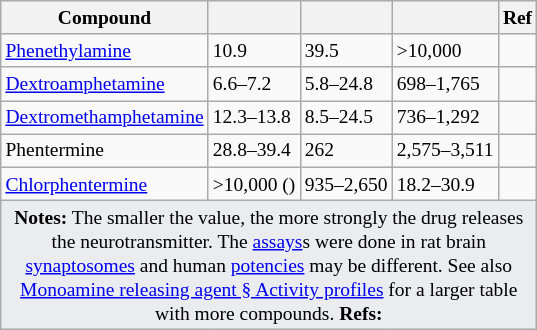<table class="wikitable floatright" style="font-size:small;">
<tr>
<th>Compound</th>
<th data-sort-type="number"></th>
<th data-sort-type="number"></th>
<th data-sort-type="number"></th>
<th>Ref</th>
</tr>
<tr>
<td><a href='#'>Phenethylamine</a></td>
<td>10.9</td>
<td>39.5</td>
<td>>10,000</td>
<td></td>
</tr>
<tr>
<td><a href='#'>Dextroamphetamine</a></td>
<td>6.6–7.2</td>
<td>5.8–24.8</td>
<td>698–1,765</td>
<td></td>
</tr>
<tr>
<td><a href='#'>Dextromethamphetamine</a></td>
<td>12.3–13.8</td>
<td>8.5–24.5</td>
<td>736–1,292</td>
<td></td>
</tr>
<tr>
<td>Phentermine</td>
<td>28.8–39.4</td>
<td>262</td>
<td>2,575–3,511</td>
<td></td>
</tr>
<tr>
<td><a href='#'>Chlorphentermine</a></td>
<td>>10,000 ()</td>
<td>935–2,650</td>
<td>18.2–30.9</td>
<td></td>
</tr>
<tr>
<td colspan="7" style="width: 1px; background-color:#eaecf0; text-align: center;"><strong>Notes:</strong> The smaller the value, the more strongly the drug releases the neurotransmitter. The <a href='#'>assays</a>s were done in rat brain <a href='#'>synaptosomes</a> and human <a href='#'>potencies</a> may be different. See also <a href='#'>Monoamine releasing agent § Activity profiles</a> for a larger table with more compounds. <strong>Refs:</strong> </td>
</tr>
</table>
